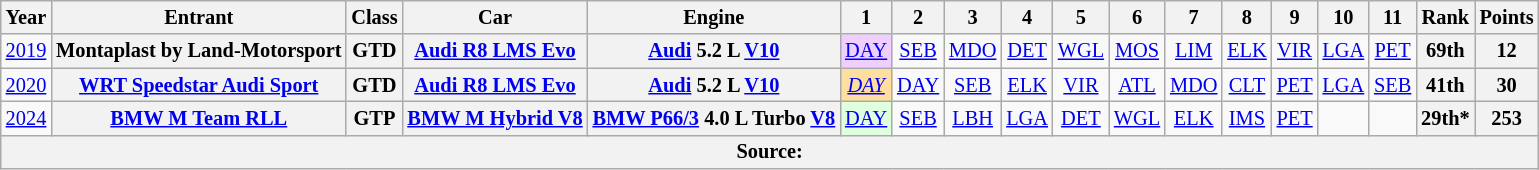<table class="wikitable" style="text-align:center; font-size:85%">
<tr>
<th>Year</th>
<th>Entrant</th>
<th>Class</th>
<th>Car</th>
<th>Engine</th>
<th>1</th>
<th>2</th>
<th>3</th>
<th>4</th>
<th>5</th>
<th>6</th>
<th>7</th>
<th>8</th>
<th>9</th>
<th>10</th>
<th>11</th>
<th>Rank</th>
<th>Points</th>
</tr>
<tr>
<td><a href='#'>2019</a></td>
<th nowrap>Montaplast by Land-Motorsport</th>
<th nowrap>GTD</th>
<th nowrap><a href='#'>Audi R8 LMS Evo</a></th>
<th nowrap><a href='#'>Audi</a> 5.2 L <a href='#'>V10</a></th>
<td style="background:#EFCFFF;"><a href='#'>DAY</a><br></td>
<td><a href='#'>SEB</a><br></td>
<td><a href='#'>MDO</a><br></td>
<td><a href='#'>DET</a><br></td>
<td><a href='#'>WGL</a><br></td>
<td><a href='#'>MOS</a><br></td>
<td><a href='#'>LIM</a><br></td>
<td><a href='#'>ELK</a><br></td>
<td><a href='#'>VIR</a><br></td>
<td><a href='#'>LGA</a><br></td>
<td><a href='#'>PET</a><br></td>
<th>69th</th>
<th>12</th>
</tr>
<tr>
<td><a href='#'>2020</a></td>
<th nowrap><a href='#'>WRT Speedstar Audi Sport</a></th>
<th nowrap>GTD</th>
<th nowrap><a href='#'>Audi R8 LMS Evo</a></th>
<th nowrap><a href='#'>Audi</a> 5.2 L <a href='#'>V10</a></th>
<td style="background:#FFDF9F;"><em><a href='#'>DAY</a></em><br></td>
<td><a href='#'>DAY</a></td>
<td><a href='#'>SEB</a></td>
<td><a href='#'>ELK</a></td>
<td><a href='#'>VIR</a></td>
<td><a href='#'>ATL</a></td>
<td><a href='#'>MDO</a></td>
<td><a href='#'>CLT</a></td>
<td><a href='#'>PET</a></td>
<td><a href='#'>LGA</a></td>
<td><a href='#'>SEB</a></td>
<th>41th</th>
<th>30</th>
</tr>
<tr>
<td><a href='#'>2024</a></td>
<th><a href='#'>BMW M Team RLL</a></th>
<th>GTP</th>
<th><a href='#'>BMW M Hybrid V8</a></th>
<th><a href='#'>BMW P66/3</a> 4.0 L Turbo <a href='#'>V8</a></th>
<td style="background:#DFFFDF;"><a href='#'>DAY</a><br></td>
<td><a href='#'>SEB</a></td>
<td><a href='#'>LBH</a></td>
<td><a href='#'>LGA</a></td>
<td><a href='#'>DET</a></td>
<td><a href='#'>WGL</a></td>
<td><a href='#'>ELK</a></td>
<td><a href='#'>IMS</a></td>
<td><a href='#'>PET</a></td>
<td></td>
<td></td>
<th>29th*</th>
<th>253</th>
</tr>
<tr>
<th colspan="18">Source:</th>
</tr>
</table>
